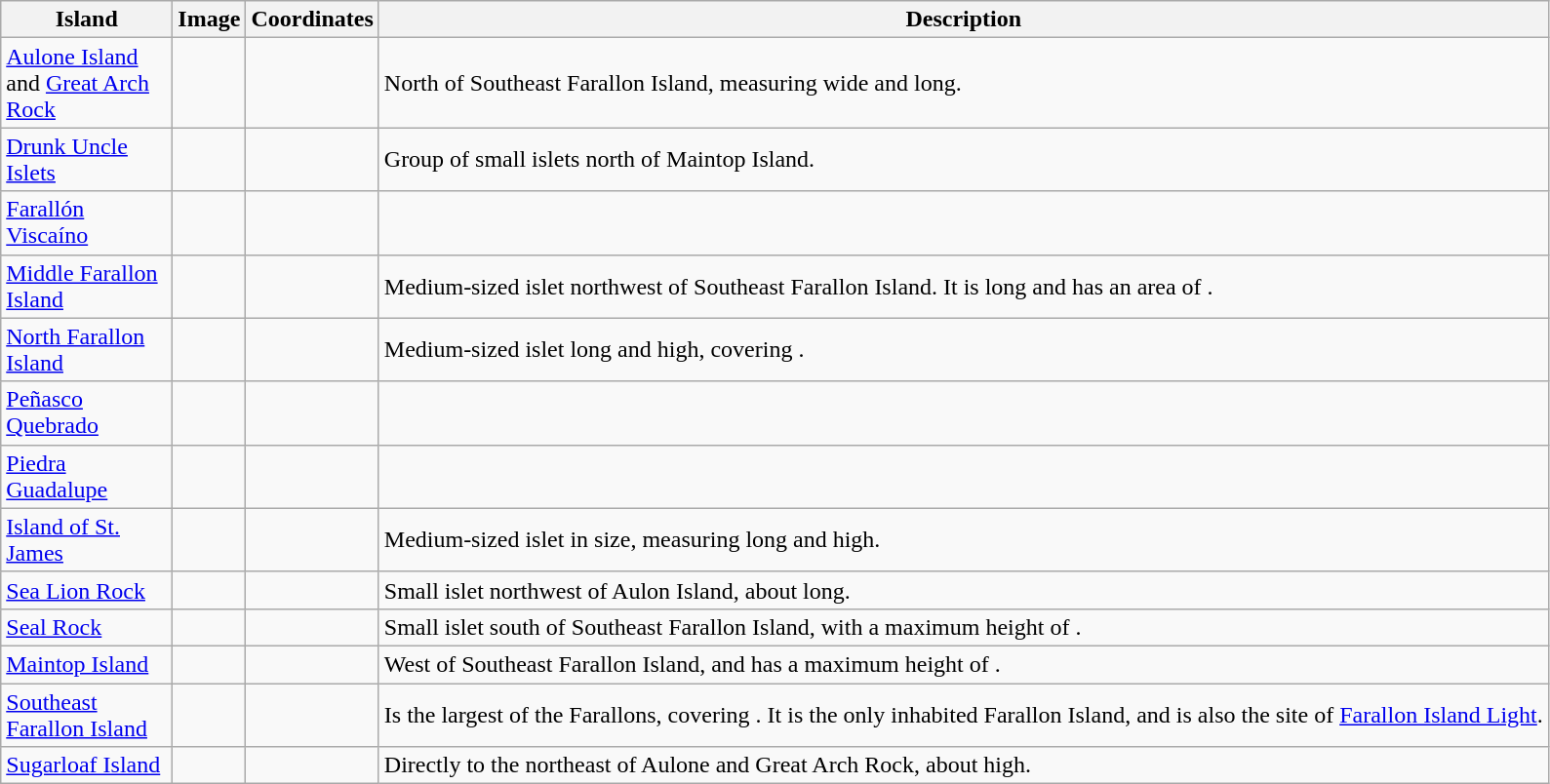<table class="wikitable">
<tr>
<th width=110>Island</th>
<th>Image</th>
<th>Coordinates</th>
<th>Description</th>
</tr>
<tr>
<td><a href='#'>Aulone Island</a> and <a href='#'>Great Arch Rock</a></td>
<td></td>
<td></td>
<td>North of Southeast Farallon Island, measuring  wide and  long.</td>
</tr>
<tr>
<td><a href='#'>Drunk Uncle Islets</a></td>
<td></td>
<td></td>
<td>Group of small islets north of Maintop Island.</td>
</tr>
<tr>
<td><a href='#'>Farallón Viscaíno</a></td>
<td></td>
<td></td>
<td></td>
</tr>
<tr>
<td><a href='#'>Middle Farallon Island</a></td>
<td></td>
<td></td>
<td>Medium-sized islet  northwest of Southeast Farallon Island. It is  long and has an area of .</td>
</tr>
<tr>
<td><a href='#'>North Farallon Island</a></td>
<td></td>
<td></td>
<td>Medium-sized islet  long and  high, covering .</td>
</tr>
<tr>
<td><a href='#'>Peñasco Quebrado</a></td>
<td></td>
<td></td>
<td></td>
</tr>
<tr>
<td><a href='#'>Piedra Guadalupe</a></td>
<td></td>
<td></td>
<td></td>
</tr>
<tr>
<td><a href='#'>Island of St. James</a></td>
<td></td>
<td></td>
<td>Medium-sized islet  in size, measuring  long and  high.</td>
</tr>
<tr>
<td><a href='#'>Sea Lion Rock</a></td>
<td></td>
<td></td>
<td>Small islet northwest of Aulon Island, about  long.</td>
</tr>
<tr>
<td><a href='#'>Seal Rock</a></td>
<td></td>
<td></td>
<td>Small islet south of Southeast Farallon Island, with a maximum height of .</td>
</tr>
<tr>
<td><a href='#'>Maintop Island</a></td>
<td></td>
<td></td>
<td>West of Southeast Farallon Island, and has a maximum height of .</td>
</tr>
<tr>
<td><a href='#'>Southeast Farallon Island</a></td>
<td></td>
<td></td>
<td>Is the largest of the Farallons, covering . It is the only inhabited Farallon Island, and is also the site of <a href='#'>Farallon Island Light</a>.</td>
</tr>
<tr>
<td><a href='#'>Sugarloaf Island</a></td>
<td></td>
<td></td>
<td>Directly to the northeast of Aulone and Great Arch Rock, about  high.</td>
</tr>
</table>
